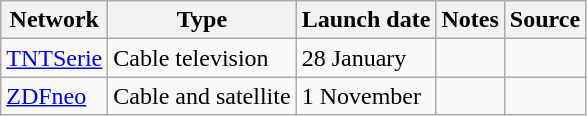<table class="wikitable sortable">
<tr>
<th>Network</th>
<th>Type</th>
<th>Launch date</th>
<th>Notes</th>
<th>Source</th>
</tr>
<tr>
<td><a href='#'>TNTSerie</a></td>
<td>Cable television</td>
<td>28 January</td>
<td></td>
<td></td>
</tr>
<tr>
<td><a href='#'>ZDFneo</a></td>
<td>Cable and satellite</td>
<td>1 November</td>
<td></td>
<td></td>
</tr>
</table>
